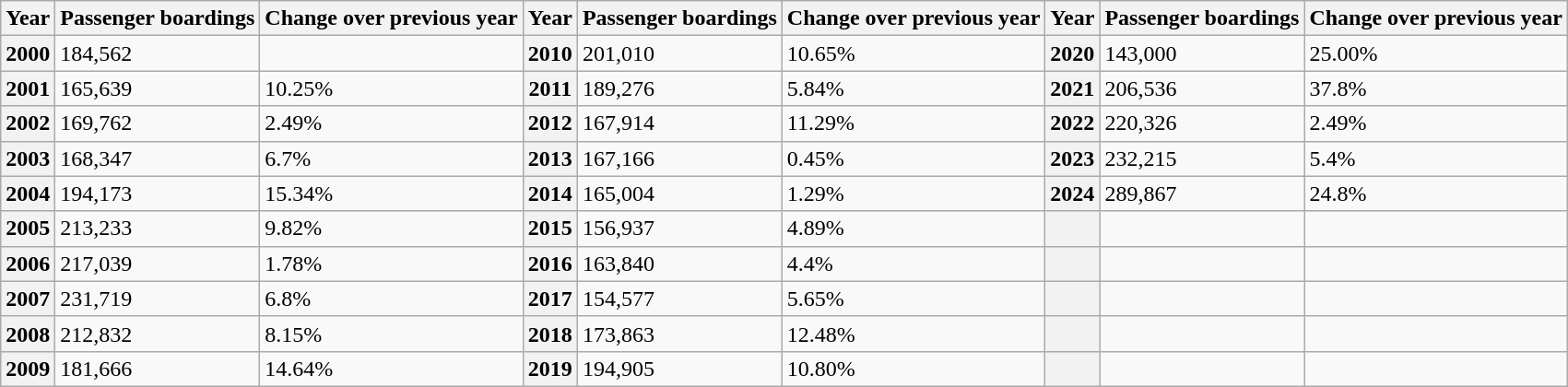<table class="wikitable">
<tr>
<th>Year</th>
<th>Passenger boardings</th>
<th>Change over previous year</th>
<th>Year</th>
<th>Passenger boardings</th>
<th>Change over previous year</th>
<th>Year</th>
<th>Passenger boardings</th>
<th>Change over previous year</th>
</tr>
<tr>
<th>2000</th>
<td>184,562</td>
<td></td>
<th>2010</th>
<td>201,010</td>
<td>10.65%</td>
<th>2020</th>
<td>143,000</td>
<td>25.00%</td>
</tr>
<tr>
<th>2001</th>
<td>165,639</td>
<td>10.25%</td>
<th>2011</th>
<td>189,276</td>
<td>5.84%</td>
<th>2021</th>
<td>206,536</td>
<td>37.8%</td>
</tr>
<tr>
<th>2002</th>
<td>169,762</td>
<td>2.49%</td>
<th>2012</th>
<td>167,914</td>
<td>11.29%</td>
<th>2022</th>
<td>220,326</td>
<td>2.49%</td>
</tr>
<tr>
<th>2003</th>
<td>168,347</td>
<td>6.7%</td>
<th>2013</th>
<td>167,166</td>
<td>0.45%</td>
<th>2023</th>
<td>232,215</td>
<td>5.4%</td>
</tr>
<tr>
<th>2004</th>
<td>194,173</td>
<td>15.34%</td>
<th>2014</th>
<td>165,004</td>
<td>1.29%</td>
<th>2024</th>
<td>289,867</td>
<td>24.8%</td>
</tr>
<tr>
<th>2005</th>
<td>213,233</td>
<td>9.82%</td>
<th>2015</th>
<td>156,937</td>
<td>4.89%</td>
<th></th>
<td></td>
<td></td>
</tr>
<tr>
<th>2006</th>
<td>217,039</td>
<td>1.78%</td>
<th>2016</th>
<td>163,840</td>
<td>4.4%</td>
<th></th>
<td></td>
<td></td>
</tr>
<tr>
<th>2007</th>
<td>231,719</td>
<td>6.8%</td>
<th>2017</th>
<td>154,577</td>
<td>5.65%</td>
<th></th>
<td></td>
<td></td>
</tr>
<tr>
<th>2008</th>
<td>212,832</td>
<td>8.15%</td>
<th>2018</th>
<td>173,863</td>
<td>12.48%</td>
<th></th>
<td></td>
<td></td>
</tr>
<tr>
<th>2009</th>
<td>181,666</td>
<td>14.64%</td>
<th>2019</th>
<td>194,905</td>
<td>10.80%</td>
<th></th>
<td></td>
<td></td>
</tr>
</table>
